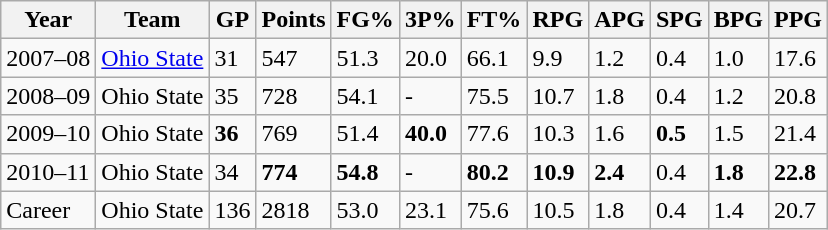<table class="wikitable">
<tr>
<th>Year</th>
<th>Team</th>
<th>GP</th>
<th>Points</th>
<th>FG%</th>
<th>3P%</th>
<th>FT%</th>
<th>RPG</th>
<th>APG</th>
<th>SPG</th>
<th>BPG</th>
<th>PPG</th>
</tr>
<tr>
<td>2007–08</td>
<td><a href='#'>Ohio State</a></td>
<td>31</td>
<td>547</td>
<td>51.3</td>
<td>20.0</td>
<td>66.1</td>
<td>9.9</td>
<td>1.2</td>
<td>0.4</td>
<td>1.0</td>
<td>17.6</td>
</tr>
<tr>
<td>2008–09</td>
<td>Ohio State</td>
<td>35</td>
<td>728</td>
<td>54.1</td>
<td>-</td>
<td>75.5</td>
<td>10.7</td>
<td>1.8</td>
<td>0.4</td>
<td>1.2</td>
<td>20.8</td>
</tr>
<tr>
<td>2009–10</td>
<td>Ohio State</td>
<td><strong>36</strong></td>
<td>769</td>
<td>51.4</td>
<td><strong>40.0</strong></td>
<td>77.6</td>
<td>10.3</td>
<td>1.6</td>
<td><strong>0.5</strong></td>
<td>1.5</td>
<td>21.4</td>
</tr>
<tr>
<td>2010–11</td>
<td>Ohio State</td>
<td>34</td>
<td><strong>774</strong></td>
<td><strong>54.8</strong></td>
<td>-</td>
<td><strong>80.2</strong></td>
<td><strong>10.9</strong></td>
<td><strong>2.4</strong></td>
<td>0.4</td>
<td><strong>1.8</strong></td>
<td><strong>22.8</strong></td>
</tr>
<tr>
<td>Career</td>
<td>Ohio State</td>
<td>136</td>
<td>2818</td>
<td>53.0</td>
<td>23.1</td>
<td>75.6</td>
<td>10.5</td>
<td>1.8</td>
<td>0.4</td>
<td>1.4</td>
<td>20.7</td>
</tr>
</table>
